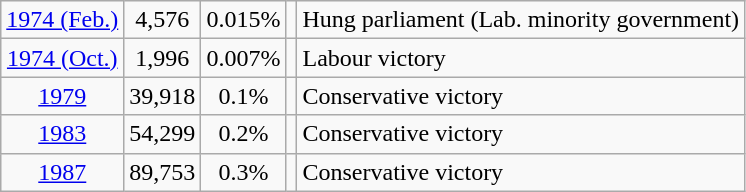<table class="sortable wikitable">
<tr>
<td align=center><a href='#'>1974 (Feb.)</a></td>
<td align=center>4,576</td>
<td align=center>0.015%</td>
<td align=center></td>
<td align=left>Hung parliament (Lab. minority government)</td>
</tr>
<tr>
<td align=center><a href='#'>1974 (Oct.)</a></td>
<td align=center>1,996</td>
<td align=center>0.007%</td>
<td align=center></td>
<td align=left>Labour victory</td>
</tr>
<tr>
<td align=center><a href='#'>1979</a></td>
<td align=center>39,918</td>
<td align=center>0.1%</td>
<td align=center></td>
<td align=left>Conservative victory</td>
</tr>
<tr>
<td align=center><a href='#'>1983</a></td>
<td align=center>54,299</td>
<td align=center>0.2%</td>
<td align=center></td>
<td align=left>Conservative victory</td>
</tr>
<tr>
<td align=center><a href='#'>1987</a></td>
<td align=center>89,753</td>
<td align=center>0.3%</td>
<td align=center></td>
<td align=left>Conservative victory</td>
</tr>
</table>
